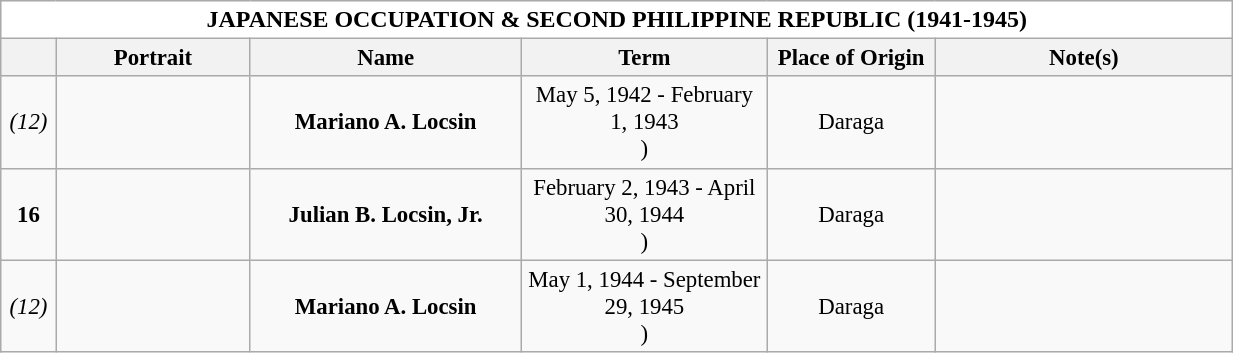<table class="wikitable " style="vertical-align:top;text-align:center;font-size:95%;">
<tr>
<th style="background-color:white;font-size:105%;width:51em;" colspan=6>JAPANESE OCCUPATION & SECOND PHILIPPINE REPUBLIC (1941-1945)</th>
</tr>
<tr>
<th style="width: 1em;text-align:center"></th>
<th style="width: 7em;text-align:center">Portrait</th>
<th style="width: 10em;text-align:center">Name</th>
<th style="width: 9em;text-align:center">Term</th>
<th style="width: 6em;text-align:center">Place of Origin</th>
<th style="width: 11em;text-align:center">Note(s)</th>
</tr>
<tr>
<td><em>(12)</em></td>
<td></td>
<td><strong>Mariano A. Locsin</strong> <br></td>
<td>May 5, 1942 - February 1, 1943 <br>)</td>
<td>Daraga</td>
<td></td>
</tr>
<tr>
<td><strong>16</strong></td>
<td></td>
<td><strong>Julian B. Locsin, Jr.</strong> <br></td>
<td>February 2, 1943 - April 30, 1944 <br>)</td>
<td>Daraga</td>
<td></td>
</tr>
<tr>
<td><em>(12)</em></td>
<td></td>
<td><strong>Mariano A. Locsin</strong> <br></td>
<td>May 1, 1944 - September 29, 1945 <br>)</td>
<td>Daraga</td>
<td></td>
</tr>
</table>
